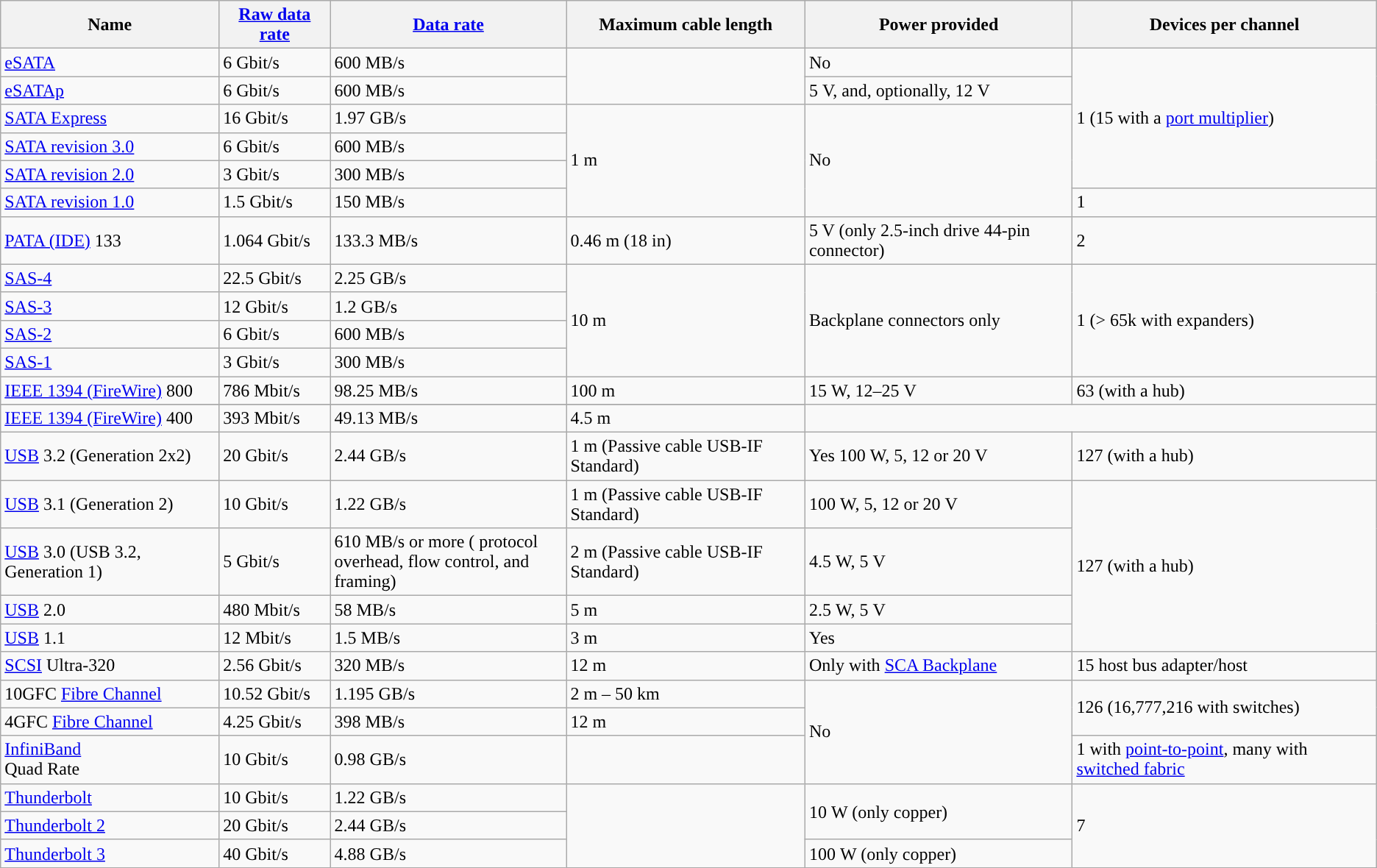<table class="wikitable sortable">
<tr>
<th>Name</th>
<th><a href='#'>Raw data rate</a></th>
<th data-sort-type="number"><a href='#'>Data rate</a></th>
<th>Maximum cable length</th>
<th>Power provided</th>
<th>Devices per channel</th>
</tr>
<tr>
<td><a href='#'>eSATA</a></td>
<td data-sort-value="6">6 Gbit/s</td>
<td data-sort-value="600">600 MB/s</td>
<td rowspan="2"></td>
<td>No</td>
<td rowspan="5">1 (15 with a <a href='#'>port multiplier</a>)</td>
</tr>
<tr>
<td><a href='#'>eSATAp</a></td>
<td data-sort-value="6">6 Gbit/s</td>
<td data-sort-value="600">600 MB/s</td>
<td Yes>5 V, and, optionally, 12 V</td>
</tr>
<tr>
<td><a href='#'>SATA Express</a></td>
<td data-sort-value="16">16 Gbit/s</td>
<td data-sort-value="1969">1.97 GB/s</td>
<td rowspan="4">1 m</td>
<td rowspan="4">No</td>
</tr>
<tr>
<td><a href='#'>SATA revision 3.0</a></td>
<td data-sort-value="6">6 Gbit/s</td>
<td data-sort-value="600">600 MB/s</td>
</tr>
<tr>
<td><a href='#'>SATA revision 2.0</a></td>
<td data-sort-value="3">3 Gbit/s</td>
<td data-sort-value="300">300 MB/s</td>
</tr>
<tr>
<td><a href='#'>SATA revision 1.0</a></td>
<td data-sort-value="1.5">1.5 Gbit/s</td>
<td data-sort-value="150">150 MB/s</td>
<td>1</td>
</tr>
<tr>
<td><a href='#'>PATA (IDE)</a> 133</td>
<td data-sort-value="1.067">1.064 Gbit/s</td>
<td data-sort-value="133.3">133.3 MB/s</td>
<td>0.46 m (18 in)</td>
<td Partial>5 V (only 2.5-inch drive 44-pin connector)</td>
<td>2</td>
</tr>
<tr>
<td><a href='#'>SAS-4</a></td>
<td data-sort-value="22.5">22.5 Gbit/s</td>
<td data-sort-value="2250">2.25 GB/s</td>
<td rowspan="4">10 m</td>
<td rowspan="4" Partial>Backplane connectors only</td>
<td rowspan="4">1 (> 65k with expanders)</td>
</tr>
<tr>
<td><a href='#'>SAS-3</a></td>
<td data-sort-value="12">12 Gbit/s</td>
<td data-sort-value="1200">1.2 GB/s</td>
</tr>
<tr>
<td><a href='#'>SAS-2</a></td>
<td data-sort-value="6">6 Gbit/s</td>
<td data-sort-value="600">600 MB/s</td>
</tr>
<tr>
<td><a href='#'>SAS-1</a></td>
<td data-sort-value="3">3 Gbit/s</td>
<td data-sort-value="300">300 MB/s</td>
</tr>
<tr>
<td><a href='#'>IEEE 1394 (FireWire)</a> 800</td>
<td>786 Mbit/s</td>
<td data-sort-value="98.25">98.25 MB/s</td>
<td>100 m</td>
<td rowspan="2" Yes>15 W, 12–25 V</td>
<td rowspan="2">63 (with a hub)</td>
</tr>
<tr>
</tr>
<tr>
<td><a href='#'>IEEE 1394 (FireWire)</a> 400</td>
<td>393 Mbit/s</td>
<td data-sort-value="49.13">49.13 MB/s</td>
<td>4.5 m</td>
</tr>
<tr>
<td><a href='#'>USB</a> 3.2 (Generation 2x2)</td>
<td data-sort-value="20">20 Gbit/s</td>
<td data-sort-value="2440">2.44 GB/s</td>
<td>1 m (Passive cable USB-IF Standard)</td>
<td>Yes 100 W, 5, 12 or 20 V</td>
<td>127 (with a hub)</td>
</tr>
<tr>
<td><a href='#'>USB</a> 3.1 (Generation 2)</td>
<td data-sort-value="10">10 Gbit/s</td>
<td data-sort-value="1212">1.22 GB/s</td>
<td>1 m (Passive cable USB-IF Standard)</td>
<td Yes>100 W, 5, 12 or 20 V</td>
<td rowspan="4">127 (with a hub)</td>
</tr>
<tr>
<td><a href='#'>USB</a> 3.0 (USB 3.2, Generation 1)</td>
<td data-sort-value="5">5 Gbit/s</td>
<td data-sort-value="610">610 MB/s or more ( protocol <br>overhead, flow control, and framing)</td>
<td>2 m (Passive cable USB-IF Standard)</td>
<td Yes>4.5 W, 5 V</td>
</tr>
<tr>
<td><a href='#'>USB</a> 2.0</td>
<td>480 Mbit/s</td>
<td data-sort-value="58">58 MB/s</td>
<td>5 m</td>
<td Yes>2.5 W, 5 V</td>
</tr>
<tr>
<td><a href='#'>USB</a> 1.1</td>
<td>12 Mbit/s</td>
<td data-sort-value="1.5">1.5 MB/s</td>
<td>3 m</td>
<td>Yes</td>
</tr>
<tr>
<td><a href='#'>SCSI</a> Ultra-320</td>
<td data-sort-value="2.56">2.56 Gbit/s</td>
<td data-sort-value="320">320 MB/s</td>
<td>12 m</td>
<td Partial>Only with <a href='#'>SCA Backplane</a></td>
<td>15  host bus adapter/host</td>
</tr>
<tr>
<td>10GFC <a href='#'>Fibre Channel</a></td>
<td data-sort-value="10.52">10.52 Gbit/s</td>
<td data-sort-value="1195">1.195 GB/s</td>
<td>2 m – 50 km</td>
<td rowspan="3">No</td>
<td rowspan="2">126 (16,777,216 with switches)</td>
</tr>
<tr>
<td>4GFC <a href='#'>Fibre Channel</a></td>
<td data-sort-value="4">4.25 Gbit/s</td>
<td data-sort-value="398">398 MB/s</td>
<td>12 m</td>
</tr>
<tr>
<td><a href='#'>InfiniBand</a><br>Quad Rate</td>
<td data-sort-value="10">10 Gbit/s</td>
<td>0.98 GB/s</td>
<td></td>
<td>1 with <a href='#'>point-to-point</a>, many with <a href='#'>switched fabric</a></td>
</tr>
<tr>
<td><a href='#'>Thunderbolt</a></td>
<td data-sort-value="10">10 Gbit/s</td>
<td>1.22 GB/s</td>
<td rowspan="3"></td>
<td rowspan="2" Partial>10 W (only copper)</td>
<td rowspan="3">7</td>
</tr>
<tr>
<td><a href='#'>Thunderbolt 2</a></td>
<td data-sort-value="20">20 Gbit/s</td>
<td>2.44 GB/s</td>
</tr>
<tr>
<td><a href='#'>Thunderbolt 3</a></td>
<td data-sort-value="40">40 Gbit/s</td>
<td>4.88 GB/s</td>
<td Partial>100 W (only copper)</td>
</tr>
</table>
